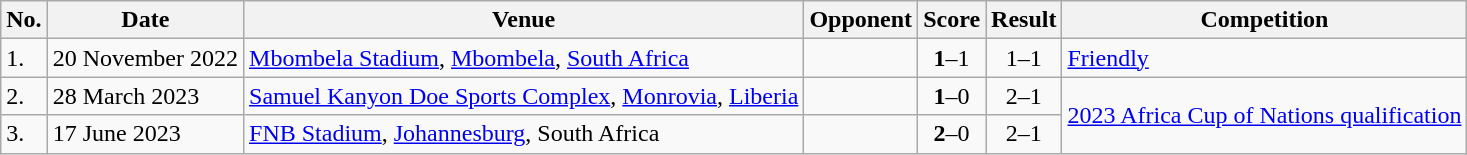<table class="wikitable">
<tr>
<th>No.</th>
<th>Date</th>
<th>Venue</th>
<th>Opponent</th>
<th>Score</th>
<th>Result</th>
<th>Competition</th>
</tr>
<tr>
<td>1.</td>
<td>20 November 2022</td>
<td><a href='#'>Mbombela Stadium</a>, <a href='#'>Mbombela</a>, <a href='#'>South Africa</a></td>
<td></td>
<td align=center><strong>1</strong>–1</td>
<td align=center>1–1</td>
<td><a href='#'>Friendly</a></td>
</tr>
<tr>
<td>2.</td>
<td>28 March 2023</td>
<td><a href='#'>Samuel Kanyon Doe Sports Complex</a>, <a href='#'>Monrovia</a>, <a href='#'>Liberia</a></td>
<td></td>
<td align=center><strong>1</strong>–0</td>
<td align=center>2–1</td>
<td rowspan=2><a href='#'>2023 Africa Cup of Nations qualification</a></td>
</tr>
<tr>
<td>3.</td>
<td>17 June 2023</td>
<td><a href='#'>FNB Stadium</a>, <a href='#'>Johannesburg</a>, South Africa</td>
<td></td>
<td align=center><strong>2</strong>–0</td>
<td align=center>2–1</td>
</tr>
</table>
